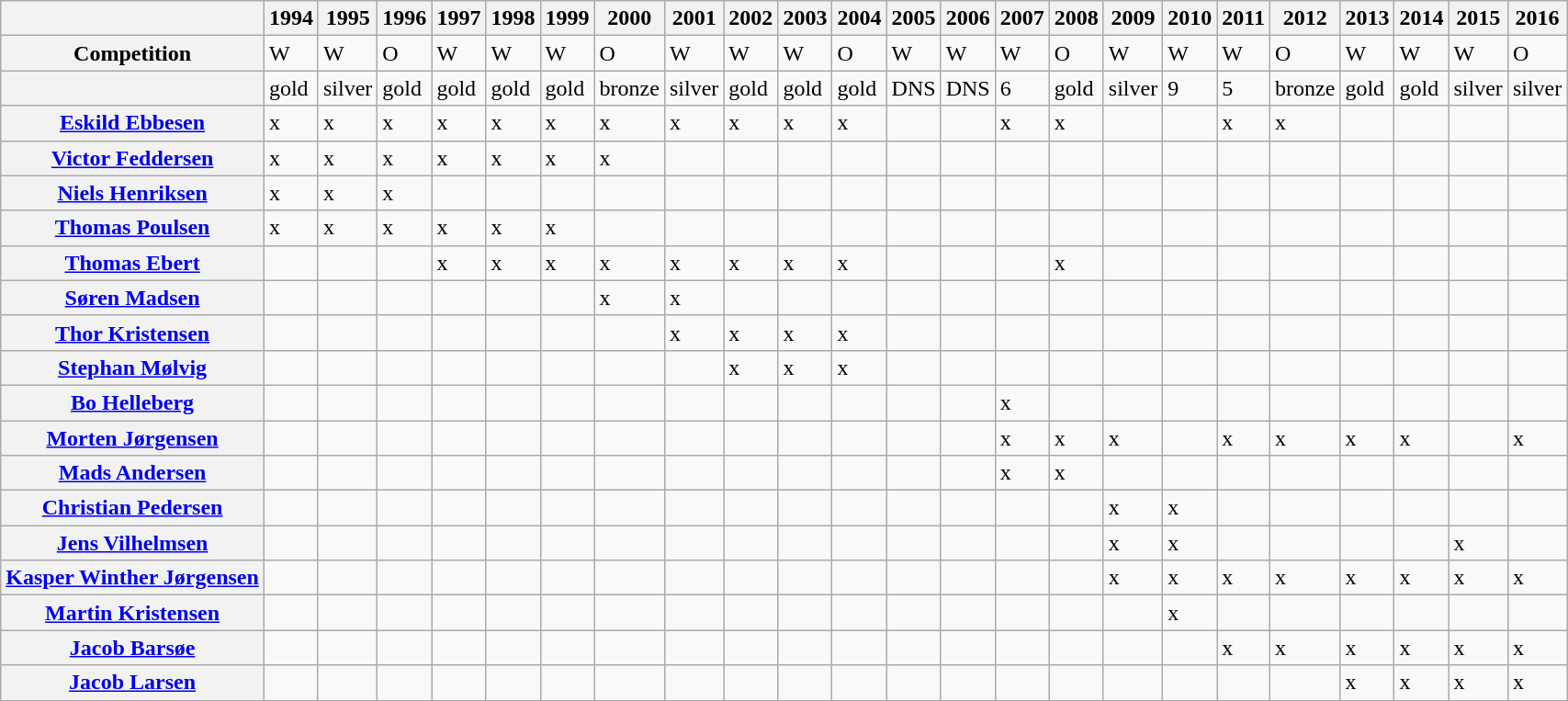<table class="wikitable">
<tr>
<th></th>
<th>1994</th>
<th>1995</th>
<th>1996</th>
<th>1997</th>
<th>1998</th>
<th>1999</th>
<th>2000</th>
<th>2001</th>
<th>2002</th>
<th>2003</th>
<th>2004</th>
<th>2005</th>
<th>2006</th>
<th>2007</th>
<th>2008</th>
<th>2009</th>
<th>2010</th>
<th>2011</th>
<th>2012</th>
<th>2013</th>
<th>2014</th>
<th>2015</th>
<th>2016</th>
</tr>
<tr>
<th>Competition</th>
<td>W</td>
<td>W</td>
<td>O</td>
<td>W</td>
<td>W</td>
<td>W</td>
<td>O</td>
<td>W</td>
<td>W</td>
<td>W</td>
<td>O</td>
<td>W</td>
<td>W</td>
<td>W</td>
<td>O</td>
<td>W</td>
<td>W</td>
<td>W</td>
<td>O</td>
<td>W</td>
<td>W</td>
<td>W</td>
<td>O</td>
</tr>
<tr>
<th></th>
<td>gold</td>
<td>silver</td>
<td>gold</td>
<td>gold</td>
<td>gold</td>
<td>gold</td>
<td>bronze</td>
<td>silver</td>
<td>gold</td>
<td>gold</td>
<td>gold</td>
<td>DNS</td>
<td>DNS</td>
<td>6</td>
<td>gold</td>
<td>silver</td>
<td>9</td>
<td>5</td>
<td>bronze</td>
<td>gold</td>
<td>gold</td>
<td>silver</td>
<td>silver</td>
</tr>
<tr>
<th><a href='#'>Eskild Ebbesen</a></th>
<td>x</td>
<td>x</td>
<td>x</td>
<td>x</td>
<td>x</td>
<td>x</td>
<td>x</td>
<td>x</td>
<td>x</td>
<td>x</td>
<td>x</td>
<td></td>
<td></td>
<td>x</td>
<td>x</td>
<td></td>
<td></td>
<td>x</td>
<td>x</td>
<td></td>
<td></td>
<td></td>
<td></td>
</tr>
<tr>
<th><a href='#'>Victor Feddersen</a></th>
<td>x</td>
<td>x</td>
<td>x</td>
<td>x</td>
<td>x</td>
<td>x</td>
<td>x</td>
<td></td>
<td></td>
<td></td>
<td></td>
<td></td>
<td></td>
<td></td>
<td></td>
<td></td>
<td></td>
<td></td>
<td></td>
<td></td>
<td></td>
<td></td>
<td></td>
</tr>
<tr>
<th><a href='#'>Niels Henriksen</a></th>
<td>x</td>
<td>x</td>
<td>x</td>
<td></td>
<td></td>
<td></td>
<td></td>
<td></td>
<td></td>
<td></td>
<td></td>
<td></td>
<td></td>
<td></td>
<td></td>
<td></td>
<td></td>
<td></td>
<td></td>
<td></td>
<td></td>
<td></td>
<td></td>
</tr>
<tr>
<th><a href='#'>Thomas Poulsen</a></th>
<td>x</td>
<td>x</td>
<td>x</td>
<td>x</td>
<td>x</td>
<td>x</td>
<td></td>
<td></td>
<td></td>
<td></td>
<td></td>
<td></td>
<td></td>
<td></td>
<td></td>
<td></td>
<td></td>
<td></td>
<td></td>
<td></td>
<td></td>
<td></td>
<td></td>
</tr>
<tr>
<th><a href='#'>Thomas Ebert</a></th>
<td></td>
<td></td>
<td></td>
<td>x</td>
<td>x</td>
<td>x</td>
<td>x</td>
<td>x</td>
<td>x</td>
<td>x</td>
<td>x</td>
<td></td>
<td></td>
<td></td>
<td>x</td>
<td></td>
<td></td>
<td></td>
<td></td>
<td></td>
<td></td>
<td></td>
<td></td>
</tr>
<tr>
<th><a href='#'>Søren Madsen</a></th>
<td></td>
<td></td>
<td></td>
<td></td>
<td></td>
<td></td>
<td>x</td>
<td>x</td>
<td></td>
<td></td>
<td></td>
<td></td>
<td></td>
<td></td>
<td></td>
<td></td>
<td></td>
<td></td>
<td></td>
<td></td>
<td></td>
<td></td>
<td></td>
</tr>
<tr>
<th><a href='#'>Thor Kristensen</a></th>
<td></td>
<td></td>
<td></td>
<td></td>
<td></td>
<td></td>
<td></td>
<td>x</td>
<td>x</td>
<td>x</td>
<td>x</td>
<td></td>
<td></td>
<td></td>
<td></td>
<td></td>
<td></td>
<td></td>
<td></td>
<td></td>
<td></td>
<td></td>
<td></td>
</tr>
<tr>
<th><a href='#'>Stephan Mølvig</a></th>
<td></td>
<td></td>
<td></td>
<td></td>
<td></td>
<td></td>
<td></td>
<td></td>
<td>x</td>
<td>x</td>
<td>x</td>
<td></td>
<td></td>
<td></td>
<td></td>
<td></td>
<td></td>
<td></td>
<td></td>
<td></td>
<td></td>
<td></td>
<td></td>
</tr>
<tr>
<th><a href='#'>Bo Helleberg</a></th>
<td></td>
<td></td>
<td></td>
<td></td>
<td></td>
<td></td>
<td></td>
<td></td>
<td></td>
<td></td>
<td></td>
<td></td>
<td></td>
<td>x</td>
<td></td>
<td></td>
<td></td>
<td></td>
<td></td>
<td></td>
<td></td>
<td></td>
<td></td>
</tr>
<tr>
<th><a href='#'>Morten Jørgensen</a></th>
<td></td>
<td></td>
<td></td>
<td></td>
<td></td>
<td></td>
<td></td>
<td></td>
<td></td>
<td></td>
<td></td>
<td></td>
<td></td>
<td>x</td>
<td>x</td>
<td>x</td>
<td></td>
<td>x</td>
<td>x</td>
<td>x</td>
<td>x</td>
<td></td>
<td>x</td>
</tr>
<tr>
<th><a href='#'>Mads Andersen</a></th>
<td></td>
<td></td>
<td></td>
<td></td>
<td></td>
<td></td>
<td></td>
<td></td>
<td></td>
<td></td>
<td></td>
<td></td>
<td></td>
<td>x</td>
<td>x</td>
<td></td>
<td></td>
<td></td>
<td></td>
<td></td>
<td></td>
<td></td>
<td></td>
</tr>
<tr>
<th><a href='#'>Christian Pedersen</a></th>
<td></td>
<td></td>
<td></td>
<td></td>
<td></td>
<td></td>
<td></td>
<td></td>
<td></td>
<td></td>
<td></td>
<td></td>
<td></td>
<td></td>
<td></td>
<td>x</td>
<td>x</td>
<td></td>
<td></td>
<td></td>
<td></td>
<td></td>
<td></td>
</tr>
<tr>
<th><a href='#'>Jens Vilhelmsen</a></th>
<td></td>
<td></td>
<td></td>
<td></td>
<td></td>
<td></td>
<td></td>
<td></td>
<td></td>
<td></td>
<td></td>
<td></td>
<td></td>
<td></td>
<td></td>
<td>x</td>
<td>x</td>
<td></td>
<td></td>
<td></td>
<td></td>
<td>x</td>
<td></td>
</tr>
<tr>
<th><a href='#'>Kasper Winther Jørgensen</a></th>
<td></td>
<td></td>
<td></td>
<td></td>
<td></td>
<td></td>
<td></td>
<td></td>
<td></td>
<td></td>
<td></td>
<td></td>
<td></td>
<td></td>
<td></td>
<td>x</td>
<td>x</td>
<td>x</td>
<td>x</td>
<td>x</td>
<td>x</td>
<td>x</td>
<td>x</td>
</tr>
<tr>
<th><a href='#'>Martin Kristensen</a></th>
<td></td>
<td></td>
<td></td>
<td></td>
<td></td>
<td></td>
<td></td>
<td></td>
<td></td>
<td></td>
<td></td>
<td></td>
<td></td>
<td></td>
<td></td>
<td></td>
<td>x</td>
<td></td>
<td></td>
<td></td>
<td></td>
<td></td>
<td></td>
</tr>
<tr>
<th><a href='#'>Jacob Barsøe</a></th>
<td></td>
<td></td>
<td></td>
<td></td>
<td></td>
<td></td>
<td></td>
<td></td>
<td></td>
<td></td>
<td></td>
<td></td>
<td></td>
<td></td>
<td></td>
<td></td>
<td></td>
<td>x</td>
<td>x</td>
<td>x</td>
<td>x</td>
<td>x</td>
<td>x</td>
</tr>
<tr>
<th><a href='#'>Jacob Larsen</a></th>
<td></td>
<td></td>
<td></td>
<td></td>
<td></td>
<td></td>
<td></td>
<td></td>
<td></td>
<td></td>
<td></td>
<td></td>
<td></td>
<td></td>
<td></td>
<td></td>
<td></td>
<td></td>
<td></td>
<td>x</td>
<td>x</td>
<td>x</td>
<td>x</td>
</tr>
</table>
